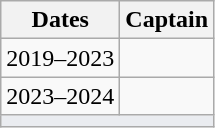<table class="wikitable">
<tr>
<th>Dates</th>
<th>Captain</th>
</tr>
<tr>
<td>2019–2023</td>
<td></td>
</tr>
<tr>
<td>2023–2024</td>
<td></td>
</tr>
<tr class="sortbottom">
<td colspan="2" style="background-color:#EAECF0;text-align:center" align="bottom"></td>
</tr>
</table>
